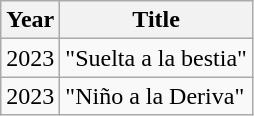<table class="wikitable">
<tr>
<th>Year</th>
<th>Title</th>
</tr>
<tr>
<td>2023</td>
<td>"Suelta a la bestia"</td>
</tr>
<tr>
<td>2023</td>
<td>"Niño a la Deriva"</td>
</tr>
</table>
